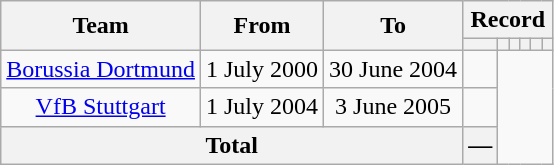<table class="wikitable" style="text-align: center">
<tr>
<th rowspan="2">Team</th>
<th rowspan="2">From</th>
<th rowspan="2">To</th>
<th colspan="6">Record</th>
</tr>
<tr>
<th></th>
<th></th>
<th></th>
<th></th>
<th></th>
<th></th>
</tr>
<tr>
<td><a href='#'>Borussia Dortmund</a></td>
<td>1 July 2000</td>
<td>30 June 2004<br></td>
<td></td>
</tr>
<tr>
<td><a href='#'>VfB Stuttgart</a></td>
<td>1 July 2004</td>
<td>3 June 2005<br></td>
<td></td>
</tr>
<tr>
<th colspan="3">Total<br></th>
<th>—</th>
</tr>
</table>
